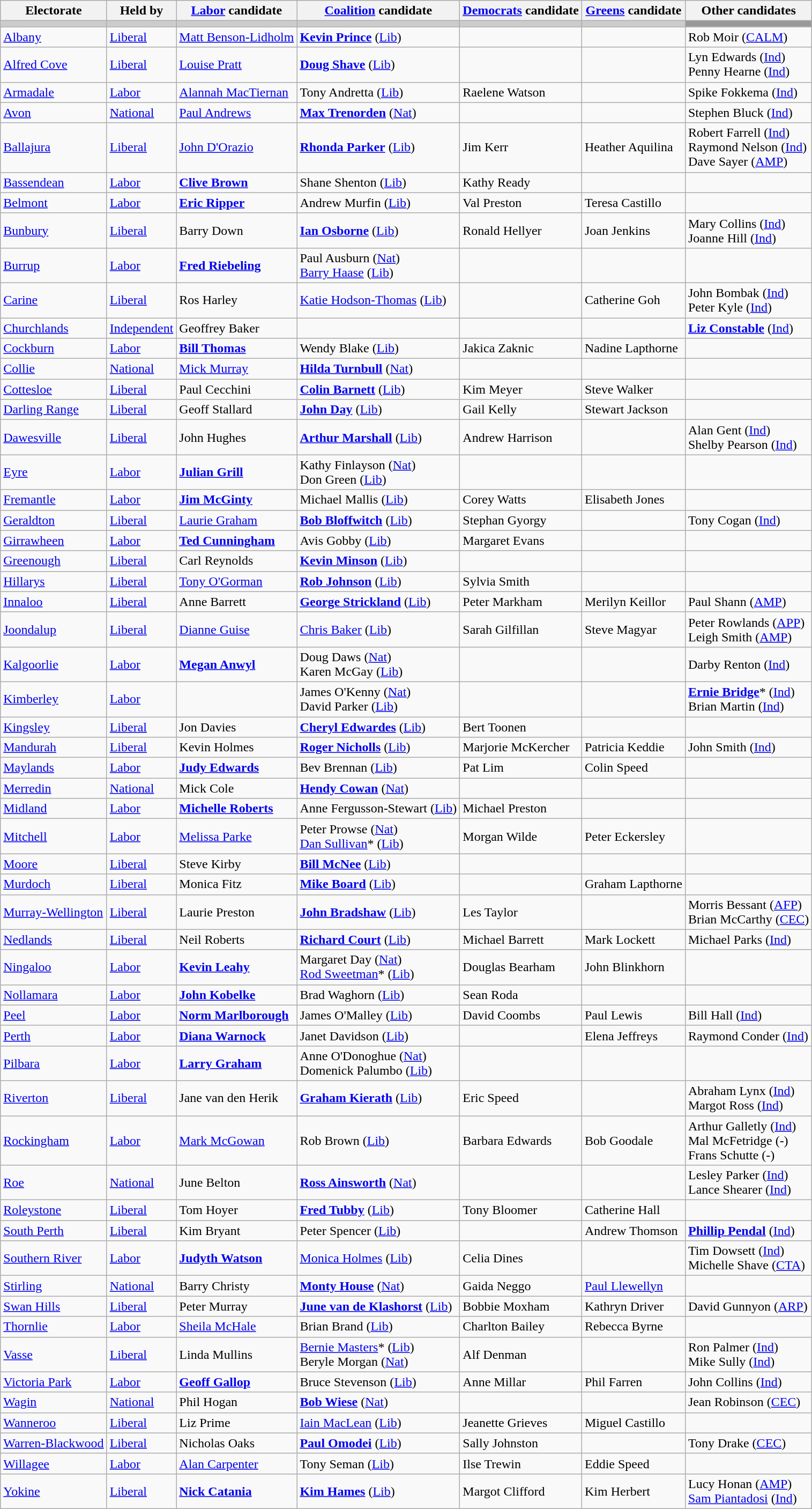<table class="wikitable">
<tr>
<th>Electorate</th>
<th>Held by</th>
<th><a href='#'>Labor</a> candidate</th>
<th><a href='#'>Coalition</a> candidate</th>
<th><a href='#'>Democrats</a> candidate</th>
<th><a href='#'>Greens</a> candidate</th>
<th>Other candidates</th>
</tr>
<tr bgcolor="#cccccc">
<td></td>
<td></td>
<td></td>
<td></td>
<td></td>
<td></td>
<td bgcolor="#999999"></td>
</tr>
<tr>
<td><a href='#'>Albany</a></td>
<td><a href='#'>Liberal</a></td>
<td><a href='#'>Matt Benson-Lidholm</a></td>
<td><strong><a href='#'>Kevin Prince</a></strong> (<a href='#'>Lib</a>)</td>
<td></td>
<td></td>
<td>Rob Moir (<a href='#'>CALM</a>)</td>
</tr>
<tr>
<td><a href='#'>Alfred Cove</a></td>
<td><a href='#'>Liberal</a></td>
<td><a href='#'>Louise Pratt</a></td>
<td><strong><a href='#'>Doug Shave</a></strong> (<a href='#'>Lib</a>)</td>
<td></td>
<td></td>
<td>Lyn Edwards (<a href='#'>Ind</a>) <br> Penny Hearne (<a href='#'>Ind</a>)</td>
</tr>
<tr>
<td><a href='#'>Armadale</a></td>
<td><a href='#'>Labor</a></td>
<td><a href='#'>Alannah MacTiernan</a></td>
<td>Tony Andretta (<a href='#'>Lib</a>)</td>
<td>Raelene Watson</td>
<td></td>
<td>Spike Fokkema (<a href='#'>Ind</a>)</td>
</tr>
<tr>
<td><a href='#'>Avon</a></td>
<td><a href='#'>National</a></td>
<td><a href='#'>Paul Andrews</a></td>
<td><strong><a href='#'>Max Trenorden</a></strong> (<a href='#'>Nat</a>)</td>
<td></td>
<td></td>
<td>Stephen Bluck (<a href='#'>Ind</a>)</td>
</tr>
<tr>
<td><a href='#'>Ballajura</a></td>
<td><a href='#'>Liberal</a></td>
<td><a href='#'>John D'Orazio</a></td>
<td><strong><a href='#'>Rhonda Parker</a></strong> (<a href='#'>Lib</a>)</td>
<td>Jim Kerr</td>
<td>Heather Aquilina</td>
<td>Robert Farrell (<a href='#'>Ind</a>) <br> Raymond Nelson (<a href='#'>Ind</a>) <br> Dave Sayer (<a href='#'>AMP</a>)</td>
</tr>
<tr>
<td><a href='#'>Bassendean</a></td>
<td><a href='#'>Labor</a></td>
<td><strong><a href='#'>Clive Brown</a></strong></td>
<td>Shane Shenton (<a href='#'>Lib</a>)</td>
<td>Kathy Ready</td>
<td></td>
<td></td>
</tr>
<tr>
<td><a href='#'>Belmont</a></td>
<td><a href='#'>Labor</a></td>
<td><strong><a href='#'>Eric Ripper</a></strong></td>
<td>Andrew Murfin (<a href='#'>Lib</a>)</td>
<td>Val Preston</td>
<td>Teresa Castillo</td>
<td></td>
</tr>
<tr>
<td><a href='#'>Bunbury</a></td>
<td><a href='#'>Liberal</a></td>
<td>Barry Down</td>
<td><strong><a href='#'>Ian Osborne</a></strong> (<a href='#'>Lib</a>)</td>
<td>Ronald Hellyer</td>
<td>Joan Jenkins</td>
<td>Mary Collins (<a href='#'>Ind</a>) <br> Joanne Hill (<a href='#'>Ind</a>)</td>
</tr>
<tr>
<td><a href='#'>Burrup</a></td>
<td><a href='#'>Labor</a></td>
<td><strong><a href='#'>Fred Riebeling</a></strong></td>
<td>Paul Ausburn (<a href='#'>Nat</a>) <br> <a href='#'>Barry Haase</a> (<a href='#'>Lib</a>)</td>
<td></td>
<td></td>
<td></td>
</tr>
<tr>
<td><a href='#'>Carine</a></td>
<td><a href='#'>Liberal</a></td>
<td>Ros Harley</td>
<td><a href='#'>Katie Hodson-Thomas</a> (<a href='#'>Lib</a>)</td>
<td></td>
<td>Catherine Goh</td>
<td>John Bombak (<a href='#'>Ind</a>) <br> Peter Kyle (<a href='#'>Ind</a>)</td>
</tr>
<tr>
<td><a href='#'>Churchlands</a></td>
<td><a href='#'>Independent</a></td>
<td>Geoffrey Baker</td>
<td></td>
<td></td>
<td></td>
<td><strong><a href='#'>Liz Constable</a></strong> (<a href='#'>Ind</a>)</td>
</tr>
<tr>
<td><a href='#'>Cockburn</a></td>
<td><a href='#'>Labor</a></td>
<td><strong><a href='#'>Bill Thomas</a></strong></td>
<td>Wendy Blake (<a href='#'>Lib</a>)</td>
<td>Jakica Zaknic</td>
<td>Nadine Lapthorne</td>
<td></td>
</tr>
<tr>
<td><a href='#'>Collie</a></td>
<td><a href='#'>National</a></td>
<td><a href='#'>Mick Murray</a></td>
<td><strong><a href='#'>Hilda Turnbull</a></strong> (<a href='#'>Nat</a>)</td>
<td></td>
<td></td>
<td></td>
</tr>
<tr>
<td><a href='#'>Cottesloe</a></td>
<td><a href='#'>Liberal</a></td>
<td>Paul Cecchini</td>
<td><strong><a href='#'>Colin Barnett</a></strong> (<a href='#'>Lib</a>)</td>
<td>Kim Meyer</td>
<td>Steve Walker</td>
<td></td>
</tr>
<tr>
<td><a href='#'>Darling Range</a></td>
<td><a href='#'>Liberal</a></td>
<td>Geoff Stallard</td>
<td><strong><a href='#'>John Day</a></strong> (<a href='#'>Lib</a>)</td>
<td>Gail Kelly</td>
<td>Stewart Jackson</td>
<td></td>
</tr>
<tr>
<td><a href='#'>Dawesville</a></td>
<td><a href='#'>Liberal</a></td>
<td>John Hughes</td>
<td><strong><a href='#'>Arthur Marshall</a></strong> (<a href='#'>Lib</a>)</td>
<td>Andrew Harrison</td>
<td></td>
<td>Alan Gent (<a href='#'>Ind</a>) <br> Shelby Pearson (<a href='#'>Ind</a>)</td>
</tr>
<tr>
<td><a href='#'>Eyre</a></td>
<td><a href='#'>Labor</a></td>
<td><strong><a href='#'>Julian Grill</a></strong></td>
<td>Kathy Finlayson (<a href='#'>Nat</a>) <br> Don Green (<a href='#'>Lib</a>)</td>
<td></td>
<td></td>
<td></td>
</tr>
<tr>
<td><a href='#'>Fremantle</a></td>
<td><a href='#'>Labor</a></td>
<td><strong><a href='#'>Jim McGinty</a></strong></td>
<td>Michael Mallis (<a href='#'>Lib</a>)</td>
<td>Corey Watts</td>
<td>Elisabeth Jones</td>
<td></td>
</tr>
<tr>
<td><a href='#'>Geraldton</a></td>
<td><a href='#'>Liberal</a></td>
<td><a href='#'>Laurie Graham</a></td>
<td><strong><a href='#'>Bob Bloffwitch</a></strong> (<a href='#'>Lib</a>)</td>
<td>Stephan Gyorgy</td>
<td></td>
<td>Tony Cogan (<a href='#'>Ind</a>)</td>
</tr>
<tr>
<td><a href='#'>Girrawheen</a></td>
<td><a href='#'>Labor</a></td>
<td><strong><a href='#'>Ted Cunningham</a></strong></td>
<td>Avis Gobby (<a href='#'>Lib</a>)</td>
<td>Margaret Evans</td>
<td></td>
<td></td>
</tr>
<tr>
<td><a href='#'>Greenough</a></td>
<td><a href='#'>Liberal</a></td>
<td>Carl Reynolds</td>
<td><strong><a href='#'>Kevin Minson</a></strong> (<a href='#'>Lib</a>)</td>
<td></td>
<td></td>
<td></td>
</tr>
<tr>
<td><a href='#'>Hillarys</a></td>
<td><a href='#'>Liberal</a></td>
<td><a href='#'>Tony O'Gorman</a></td>
<td><strong><a href='#'>Rob Johnson</a></strong> (<a href='#'>Lib</a>)</td>
<td>Sylvia Smith</td>
<td></td>
<td></td>
</tr>
<tr>
<td><a href='#'>Innaloo</a></td>
<td><a href='#'>Liberal</a></td>
<td>Anne Barrett</td>
<td><strong><a href='#'>George Strickland</a></strong> (<a href='#'>Lib</a>)</td>
<td>Peter Markham</td>
<td>Merilyn Keillor</td>
<td>Paul Shann (<a href='#'>AMP</a>)</td>
</tr>
<tr>
<td><a href='#'>Joondalup</a></td>
<td><a href='#'>Liberal</a></td>
<td><a href='#'>Dianne Guise</a></td>
<td><a href='#'>Chris Baker</a> (<a href='#'>Lib</a>)</td>
<td>Sarah Gilfillan</td>
<td>Steve Magyar</td>
<td>Peter Rowlands (<a href='#'>APP</a>) <br> Leigh Smith (<a href='#'>AMP</a>)</td>
</tr>
<tr>
<td><a href='#'>Kalgoorlie</a></td>
<td><a href='#'>Labor</a></td>
<td><strong><a href='#'>Megan Anwyl</a></strong></td>
<td>Doug Daws (<a href='#'>Nat</a>) <br> Karen McGay (<a href='#'>Lib</a>)</td>
<td></td>
<td></td>
<td>Darby Renton (<a href='#'>Ind</a>)</td>
</tr>
<tr>
<td><a href='#'>Kimberley</a></td>
<td><a href='#'>Labor</a></td>
<td></td>
<td>James O'Kenny (<a href='#'>Nat</a>) <br> David Parker (<a href='#'>Lib</a>)</td>
<td></td>
<td></td>
<td><strong><a href='#'>Ernie Bridge</a></strong>* (<a href='#'>Ind</a>) <br> Brian Martin (<a href='#'>Ind</a>)</td>
</tr>
<tr>
<td><a href='#'>Kingsley</a></td>
<td><a href='#'>Liberal</a></td>
<td>Jon Davies</td>
<td><strong><a href='#'>Cheryl Edwardes</a></strong> (<a href='#'>Lib</a>)</td>
<td>Bert Toonen</td>
<td></td>
<td></td>
</tr>
<tr>
<td><a href='#'>Mandurah</a></td>
<td><a href='#'>Liberal</a></td>
<td>Kevin Holmes</td>
<td><strong><a href='#'>Roger Nicholls</a></strong> (<a href='#'>Lib</a>)</td>
<td>Marjorie McKercher</td>
<td>Patricia Keddie</td>
<td>John Smith (<a href='#'>Ind</a>)</td>
</tr>
<tr>
<td><a href='#'>Maylands</a></td>
<td><a href='#'>Labor</a></td>
<td><strong><a href='#'>Judy Edwards</a></strong></td>
<td>Bev Brennan (<a href='#'>Lib</a>)</td>
<td>Pat Lim</td>
<td>Colin Speed</td>
<td></td>
</tr>
<tr>
<td><a href='#'>Merredin</a></td>
<td><a href='#'>National</a></td>
<td>Mick Cole</td>
<td><strong><a href='#'>Hendy Cowan</a></strong> (<a href='#'>Nat</a>)</td>
<td></td>
<td></td>
<td></td>
</tr>
<tr>
<td><a href='#'>Midland</a></td>
<td><a href='#'>Labor</a></td>
<td><strong><a href='#'>Michelle Roberts</a></strong></td>
<td>Anne Fergusson-Stewart (<a href='#'>Lib</a>)</td>
<td>Michael Preston</td>
<td></td>
<td></td>
</tr>
<tr>
<td><a href='#'>Mitchell</a></td>
<td><a href='#'>Labor</a></td>
<td><a href='#'>Melissa Parke</a></td>
<td>Peter Prowse (<a href='#'>Nat</a>) <br> <a href='#'>Dan Sullivan</a>* (<a href='#'>Lib</a>)</td>
<td>Morgan Wilde</td>
<td>Peter Eckersley</td>
<td></td>
</tr>
<tr>
<td><a href='#'>Moore</a></td>
<td><a href='#'>Liberal</a></td>
<td>Steve Kirby</td>
<td><strong><a href='#'>Bill McNee</a></strong> (<a href='#'>Lib</a>)</td>
<td></td>
<td></td>
<td></td>
</tr>
<tr>
<td><a href='#'>Murdoch</a></td>
<td><a href='#'>Liberal</a></td>
<td>Monica Fitz</td>
<td><strong><a href='#'>Mike Board</a></strong> (<a href='#'>Lib</a>)</td>
<td></td>
<td>Graham Lapthorne</td>
<td></td>
</tr>
<tr>
<td><a href='#'>Murray-Wellington</a></td>
<td><a href='#'>Liberal</a></td>
<td>Laurie Preston</td>
<td><strong><a href='#'>John Bradshaw</a></strong> (<a href='#'>Lib</a>)</td>
<td>Les Taylor</td>
<td></td>
<td>Morris Bessant (<a href='#'>AFP</a>) <br> Brian McCarthy (<a href='#'>CEC</a>)</td>
</tr>
<tr>
<td><a href='#'>Nedlands</a></td>
<td><a href='#'>Liberal</a></td>
<td>Neil Roberts</td>
<td><strong><a href='#'>Richard Court</a></strong> (<a href='#'>Lib</a>)</td>
<td>Michael Barrett</td>
<td>Mark Lockett</td>
<td>Michael Parks (<a href='#'>Ind</a>)</td>
</tr>
<tr>
<td><a href='#'>Ningaloo</a></td>
<td><a href='#'>Labor</a></td>
<td><strong><a href='#'>Kevin Leahy</a></strong></td>
<td>Margaret Day (<a href='#'>Nat</a>) <br> <a href='#'>Rod Sweetman</a>* (<a href='#'>Lib</a>)</td>
<td>Douglas Bearham</td>
<td>John Blinkhorn</td>
<td></td>
</tr>
<tr>
<td><a href='#'>Nollamara</a></td>
<td><a href='#'>Labor</a></td>
<td><strong><a href='#'>John Kobelke</a></strong></td>
<td>Brad Waghorn (<a href='#'>Lib</a>)</td>
<td>Sean Roda</td>
<td></td>
<td></td>
</tr>
<tr>
<td><a href='#'>Peel</a></td>
<td><a href='#'>Labor</a></td>
<td><strong><a href='#'>Norm Marlborough</a></strong></td>
<td>James O'Malley (<a href='#'>Lib</a>)</td>
<td>David Coombs</td>
<td>Paul Lewis</td>
<td>Bill Hall (<a href='#'>Ind</a>)</td>
</tr>
<tr>
<td><a href='#'>Perth</a></td>
<td><a href='#'>Labor</a></td>
<td><strong><a href='#'>Diana Warnock</a></strong></td>
<td>Janet Davidson (<a href='#'>Lib</a>)</td>
<td></td>
<td>Elena Jeffreys</td>
<td>Raymond Conder (<a href='#'>Ind</a>)</td>
</tr>
<tr>
<td><a href='#'>Pilbara</a></td>
<td><a href='#'>Labor</a></td>
<td><strong><a href='#'>Larry Graham</a></strong></td>
<td>Anne O'Donoghue (<a href='#'>Nat</a>) <br> Domenick Palumbo (<a href='#'>Lib</a>)</td>
<td></td>
<td></td>
<td></td>
</tr>
<tr>
<td><a href='#'>Riverton</a></td>
<td><a href='#'>Liberal</a></td>
<td>Jane van den Herik</td>
<td><strong><a href='#'>Graham Kierath</a></strong> (<a href='#'>Lib</a>)</td>
<td>Eric Speed</td>
<td></td>
<td>Abraham Lynx (<a href='#'>Ind</a>) <br> Margot Ross (<a href='#'>Ind</a>)</td>
</tr>
<tr>
<td><a href='#'>Rockingham</a></td>
<td><a href='#'>Labor</a></td>
<td><a href='#'>Mark McGowan</a></td>
<td>Rob Brown (<a href='#'>Lib</a>)</td>
<td>Barbara Edwards</td>
<td>Bob Goodale</td>
<td>Arthur Galletly (<a href='#'>Ind</a>) <br> Mal McFetridge (-) <br> Frans Schutte (-)</td>
</tr>
<tr>
<td><a href='#'>Roe</a></td>
<td><a href='#'>National</a></td>
<td>June Belton</td>
<td><strong><a href='#'>Ross Ainsworth</a></strong> (<a href='#'>Nat</a>)</td>
<td></td>
<td></td>
<td>Lesley Parker (<a href='#'>Ind</a>) <br> Lance Shearer (<a href='#'>Ind</a>)</td>
</tr>
<tr>
<td><a href='#'>Roleystone</a></td>
<td><a href='#'>Liberal</a></td>
<td>Tom Hoyer</td>
<td><strong><a href='#'>Fred Tubby</a></strong> (<a href='#'>Lib</a>)</td>
<td>Tony Bloomer</td>
<td>Catherine Hall</td>
<td></td>
</tr>
<tr>
<td><a href='#'>South Perth</a></td>
<td><a href='#'>Liberal</a></td>
<td>Kim Bryant</td>
<td>Peter Spencer (<a href='#'>Lib</a>)</td>
<td></td>
<td>Andrew Thomson</td>
<td><strong><a href='#'>Phillip Pendal</a></strong> (<a href='#'>Ind</a>)</td>
</tr>
<tr>
<td><a href='#'>Southern River</a></td>
<td><a href='#'>Labor</a></td>
<td><strong><a href='#'>Judyth Watson</a></strong></td>
<td><a href='#'>Monica Holmes</a> (<a href='#'>Lib</a>)</td>
<td>Celia Dines</td>
<td></td>
<td>Tim Dowsett (<a href='#'>Ind</a>) <br> Michelle Shave (<a href='#'>CTA</a>)</td>
</tr>
<tr>
<td><a href='#'>Stirling</a></td>
<td><a href='#'>National</a></td>
<td>Barry Christy</td>
<td><strong><a href='#'>Monty House</a></strong> (<a href='#'>Nat</a>)</td>
<td>Gaida Neggo</td>
<td><a href='#'>Paul Llewellyn</a></td>
<td></td>
</tr>
<tr>
<td><a href='#'>Swan Hills</a></td>
<td><a href='#'>Liberal</a></td>
<td>Peter Murray</td>
<td><strong><a href='#'>June van de Klashorst</a></strong> (<a href='#'>Lib</a>)</td>
<td>Bobbie Moxham</td>
<td>Kathryn Driver</td>
<td>David Gunnyon (<a href='#'>ARP</a>)</td>
</tr>
<tr>
<td><a href='#'>Thornlie</a></td>
<td><a href='#'>Labor</a></td>
<td><a href='#'>Sheila McHale</a></td>
<td>Brian Brand (<a href='#'>Lib</a>)</td>
<td>Charlton Bailey</td>
<td>Rebecca Byrne</td>
<td></td>
</tr>
<tr>
<td><a href='#'>Vasse</a></td>
<td><a href='#'>Liberal</a></td>
<td>Linda Mullins</td>
<td><a href='#'>Bernie Masters</a>* (<a href='#'>Lib</a>) <br> Beryle Morgan (<a href='#'>Nat</a>)</td>
<td>Alf Denman</td>
<td></td>
<td>Ron Palmer (<a href='#'>Ind</a>) <br> Mike Sully (<a href='#'>Ind</a>)</td>
</tr>
<tr>
<td><a href='#'>Victoria Park</a></td>
<td><a href='#'>Labor</a></td>
<td><strong><a href='#'>Geoff Gallop</a></strong></td>
<td>Bruce Stevenson (<a href='#'>Lib</a>)</td>
<td>Anne Millar</td>
<td>Phil Farren</td>
<td>John Collins (<a href='#'>Ind</a>)</td>
</tr>
<tr>
<td><a href='#'>Wagin</a></td>
<td><a href='#'>National</a></td>
<td>Phil Hogan</td>
<td><strong><a href='#'>Bob Wiese</a></strong> (<a href='#'>Nat</a>)</td>
<td></td>
<td></td>
<td>Jean Robinson (<a href='#'>CEC</a>)</td>
</tr>
<tr>
<td><a href='#'>Wanneroo</a></td>
<td><a href='#'>Liberal</a></td>
<td>Liz Prime</td>
<td><a href='#'>Iain MacLean</a> (<a href='#'>Lib</a>)</td>
<td>Jeanette Grieves</td>
<td>Miguel Castillo</td>
<td></td>
</tr>
<tr>
<td><a href='#'>Warren-Blackwood</a></td>
<td><a href='#'>Liberal</a></td>
<td>Nicholas Oaks</td>
<td><strong><a href='#'>Paul Omodei</a></strong> (<a href='#'>Lib</a>)</td>
<td>Sally Johnston</td>
<td></td>
<td>Tony Drake (<a href='#'>CEC</a>)</td>
</tr>
<tr>
<td><a href='#'>Willagee</a></td>
<td><a href='#'>Labor</a></td>
<td><a href='#'>Alan Carpenter</a></td>
<td>Tony Seman (<a href='#'>Lib</a>)</td>
<td>Ilse Trewin</td>
<td>Eddie Speed</td>
<td></td>
</tr>
<tr>
<td><a href='#'>Yokine</a></td>
<td><a href='#'>Liberal</a></td>
<td><strong><a href='#'>Nick Catania</a></strong></td>
<td><strong><a href='#'>Kim Hames</a></strong> (<a href='#'>Lib</a>)</td>
<td>Margot Clifford</td>
<td>Kim Herbert</td>
<td>Lucy Honan (<a href='#'>AMP</a>) <br> <a href='#'>Sam Piantadosi</a> (<a href='#'>Ind</a>)</td>
</tr>
</table>
